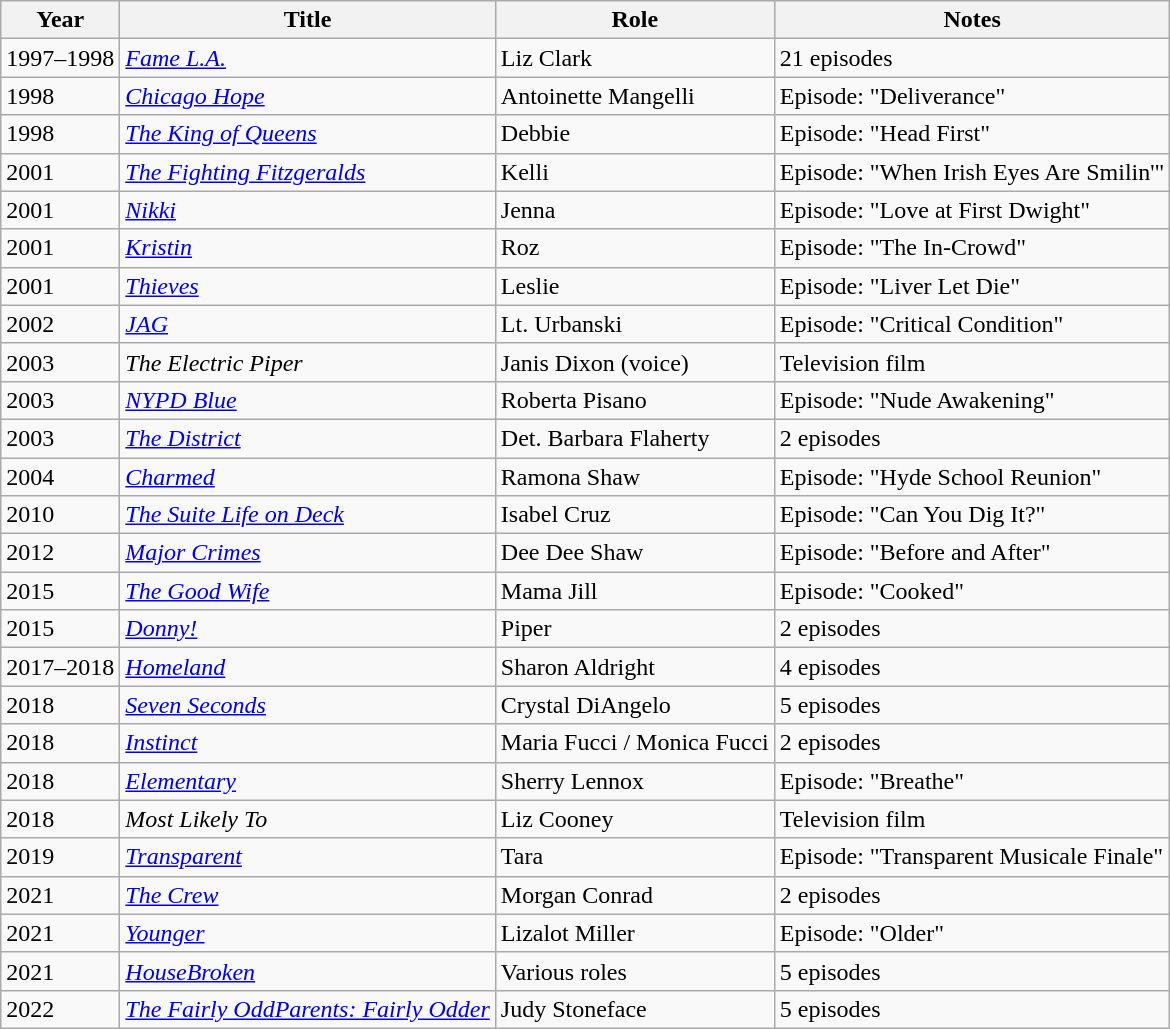<table class="wikitable sortable">
<tr>
<th>Year</th>
<th>Title</th>
<th>Role</th>
<th>Notes</th>
</tr>
<tr>
<td>1997–1998</td>
<td><em><a href='#'>Fame L.A.</a></em></td>
<td>Liz Clark</td>
<td>21 episodes</td>
</tr>
<tr>
<td>1998</td>
<td><em><a href='#'>Chicago Hope</a></em></td>
<td>Antoinette Mangelli</td>
<td>Episode: "Deliverance"</td>
</tr>
<tr>
<td>1998</td>
<td><em><a href='#'>The King of Queens</a></em></td>
<td>Debbie</td>
<td>Episode: "Head First"</td>
</tr>
<tr>
<td>2001</td>
<td><em><a href='#'>The Fighting Fitzgeralds</a></em></td>
<td>Kelli</td>
<td>Episode: "When Irish Eyes Are Smilin'"</td>
</tr>
<tr>
<td>2001</td>
<td><a href='#'><em>Nikki</em></a></td>
<td>Jenna</td>
<td>Episode: "Love at First Dwight"</td>
</tr>
<tr>
<td>2001</td>
<td><a href='#'><em>Kristin</em></a></td>
<td>Roz</td>
<td>Episode: "The In-Crowd"</td>
</tr>
<tr>
<td>2001</td>
<td><a href='#'><em>Thieves</em></a></td>
<td>Leslie</td>
<td>Episode: "Liver Let Die"</td>
</tr>
<tr>
<td>2002</td>
<td><a href='#'><em>JAG</em></a></td>
<td>Lt. Urbanski</td>
<td>Episode: "Critical Condition"</td>
</tr>
<tr>
<td>2003</td>
<td><em>The Electric Piper</em></td>
<td>Janis Dixon (voice)</td>
<td>Television film</td>
</tr>
<tr>
<td>2003</td>
<td><em><a href='#'>NYPD Blue</a></em></td>
<td>Roberta Pisano</td>
<td>Episode: "Nude Awakening"</td>
</tr>
<tr>
<td>2003</td>
<td><em><a href='#'>The District</a></em></td>
<td>Det. Barbara Flaherty</td>
<td>2 episodes</td>
</tr>
<tr>
<td>2004</td>
<td><em><a href='#'>Charmed</a></em></td>
<td>Ramona Shaw</td>
<td>Episode: "Hyde School Reunion"</td>
</tr>
<tr>
<td>2010</td>
<td><em><a href='#'>The Suite Life on Deck</a></em></td>
<td>Isabel Cruz</td>
<td>Episode: "Can You Dig It?"</td>
</tr>
<tr>
<td>2012</td>
<td><a href='#'><em>Major Crimes</em></a></td>
<td>Dee Dee Shaw</td>
<td>Episode: "Before and After"</td>
</tr>
<tr>
<td>2015</td>
<td><em><a href='#'>The Good Wife</a></em></td>
<td>Mama Jill</td>
<td>Episode: "Cooked"</td>
</tr>
<tr>
<td>2015</td>
<td><em><a href='#'>Donny!</a></em></td>
<td>Piper</td>
<td>2 episodes</td>
</tr>
<tr>
<td>2017–2018</td>
<td><a href='#'><em>Homeland</em></a></td>
<td>Sharon Aldright</td>
<td>4 episodes</td>
</tr>
<tr>
<td>2018</td>
<td><a href='#'><em>Seven Seconds</em></a></td>
<td>Crystal DiAngelo</td>
<td>5 episodes</td>
</tr>
<tr>
<td>2018</td>
<td><a href='#'><em>Instinct</em></a></td>
<td>Maria Fucci / Monica Fucci</td>
<td>2 episodes</td>
</tr>
<tr>
<td>2018</td>
<td><a href='#'><em>Elementary</em></a></td>
<td>Sherry Lennox</td>
<td>Episode: "Breathe"</td>
</tr>
<tr>
<td>2018</td>
<td><em>Most Likely To</em></td>
<td>Liz Cooney</td>
<td>Television film</td>
</tr>
<tr>
<td>2019</td>
<td><a href='#'><em>Transparent</em></a></td>
<td>Tara</td>
<td>Episode: "Transparent Musicale Finale"</td>
</tr>
<tr>
<td>2021</td>
<td><a href='#'><em>The Crew</em></a></td>
<td>Morgan Conrad</td>
<td>2 episodes</td>
</tr>
<tr>
<td>2021</td>
<td><a href='#'><em>Younger</em></a></td>
<td>Lizalot Miller</td>
<td>Episode: "Older"</td>
</tr>
<tr>
<td>2021</td>
<td><em><a href='#'>HouseBroken</a></em></td>
<td>Various roles</td>
<td>5 episodes</td>
</tr>
<tr>
<td>2022</td>
<td><em><a href='#'>The Fairly OddParents: Fairly Odder</a></em></td>
<td>Judy Stoneface</td>
<td>5 episodes</td>
</tr>
</table>
